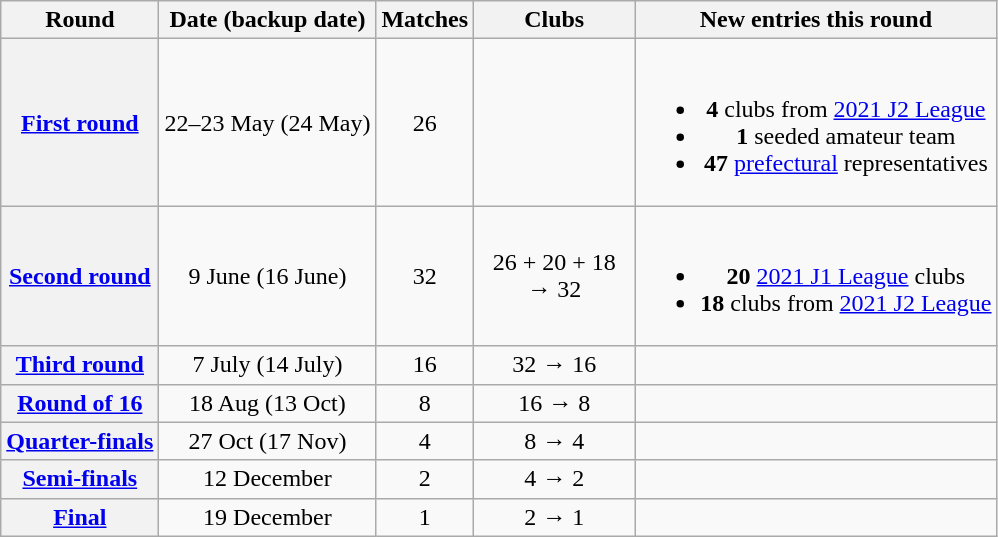<table class="wikitable" style="text-align: center">
<tr>
<th>Round</th>
<th>Date (backup date)</th>
<th>Matches</th>
<th style="width:100px;">Clubs</th>
<th>New entries this round</th>
</tr>
<tr>
<th><a href='#'>First round</a></th>
<td>22–23 May (24 May)</td>
<td>26</td>
<td></td>
<td><br><ul><li><strong>4</strong> clubs from <a href='#'>2021 J2 League</a></li><li><strong>1</strong> seeded amateur team</li><li><strong>47</strong> <a href='#'>prefectural</a> representatives</li></ul></td>
</tr>
<tr>
<th><a href='#'>Second round</a></th>
<td>9 June (16 June)</td>
<td>32</td>
<td>26 + 20 + 18 → 32</td>
<td><br><ul><li><strong>20</strong> <a href='#'>2021 J1 League</a> clubs</li><li><strong>18</strong> clubs from <a href='#'>2021 J2 League</a></li></ul></td>
</tr>
<tr>
<th><a href='#'>Third round</a></th>
<td>7 July (14 July)</td>
<td>16</td>
<td>32 → 16</td>
<td></td>
</tr>
<tr>
<th><a href='#'>Round of 16</a></th>
<td>18 Aug (13 Oct)</td>
<td>8</td>
<td>16 → 8</td>
<td></td>
</tr>
<tr>
<th><a href='#'>Quarter-finals</a></th>
<td>27 Oct (17 Nov)</td>
<td>4</td>
<td>8 → 4</td>
<td></td>
</tr>
<tr>
<th><a href='#'>Semi-finals</a></th>
<td>12 December</td>
<td>2</td>
<td>4 → 2</td>
<td></td>
</tr>
<tr>
<th><a href='#'>Final</a></th>
<td>19 December</td>
<td>1</td>
<td>2 → 1</td>
<td></td>
</tr>
</table>
